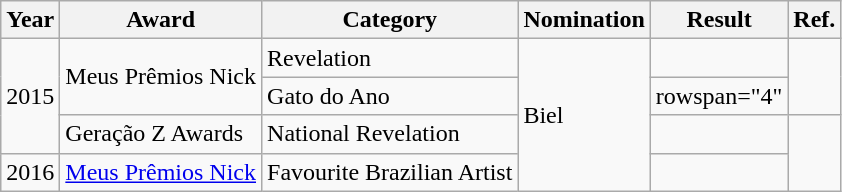<table class="wikitable">
<tr>
<th>Year</th>
<th>Award</th>
<th>Category</th>
<th>Nomination</th>
<th>Result</th>
<th>Ref.</th>
</tr>
<tr>
<td rowspan=3>2015</td>
<td rowspan="2">Meus Prêmios Nick</td>
<td>Revelation</td>
<td rowspan="5">Biel</td>
<td></td>
<td rowspan="2"></td>
</tr>
<tr>
<td>Gato do Ano</td>
<td>rowspan="4" </td>
</tr>
<tr>
<td>Geração Z Awards</td>
<td>National Revelation</td>
<td></td>
</tr>
<tr>
<td>2016</td>
<td><a href='#'>Meus Prêmios Nick</a></td>
<td>Favourite Brazilian Artist</td>
<td></td>
</tr>
</table>
